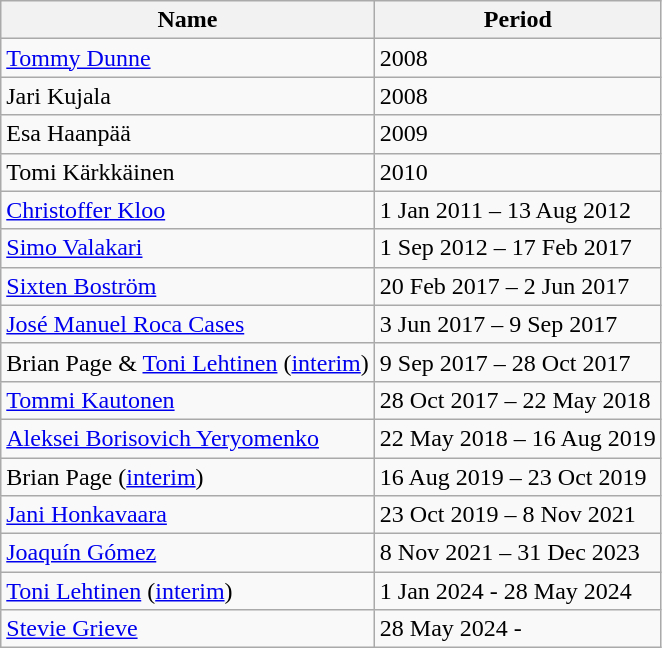<table class="wikitable">
<tr>
<th>Name</th>
<th>Period</th>
</tr>
<tr>
<td> <a href='#'>Tommy Dunne</a></td>
<td>2008</td>
</tr>
<tr>
<td> Jari Kujala</td>
<td>2008</td>
</tr>
<tr>
<td> Esa Haanpää</td>
<td>2009</td>
</tr>
<tr>
<td> Tomi Kärkkäinen</td>
<td>2010</td>
</tr>
<tr>
<td> <a href='#'>Christoffer Kloo</a></td>
<td>1 Jan 2011 – 13 Aug 2012</td>
</tr>
<tr>
<td> <a href='#'>Simo Valakari</a></td>
<td>1 Sep 2012 – 17 Feb 2017</td>
</tr>
<tr>
<td> <a href='#'>Sixten Boström</a></td>
<td>20 Feb 2017 – 2 Jun 2017</td>
</tr>
<tr>
<td> <a href='#'>José Manuel Roca Cases</a></td>
<td>3 Jun 2017 – 9 Sep 2017</td>
</tr>
<tr>
<td> Brian Page &  <a href='#'>Toni Lehtinen</a> (<a href='#'>interim</a>)</td>
<td>9 Sep 2017 – 28 Oct 2017</td>
</tr>
<tr>
<td> <a href='#'>Tommi Kautonen</a></td>
<td>28 Oct 2017 – 22 May 2018</td>
</tr>
<tr>
<td> <a href='#'>Aleksei Borisovich Yeryomenko</a></td>
<td>22 May 2018 – 16 Aug 2019</td>
</tr>
<tr>
<td> Brian Page (<a href='#'>interim</a>)</td>
<td>16 Aug 2019 – 23 Oct 2019</td>
</tr>
<tr>
<td> <a href='#'>Jani Honkavaara</a></td>
<td>23 Oct 2019 – 8 Nov 2021</td>
</tr>
<tr>
<td> <a href='#'>Joaquín Gómez</a></td>
<td>8 Nov 2021 – 31 Dec 2023</td>
</tr>
<tr>
<td> <a href='#'>Toni Lehtinen</a> (<a href='#'>interim</a>)</td>
<td>1 Jan 2024 - 28 May 2024</td>
</tr>
<tr>
<td> <a href='#'>Stevie Grieve</a></td>
<td>28 May 2024 -</td>
</tr>
</table>
